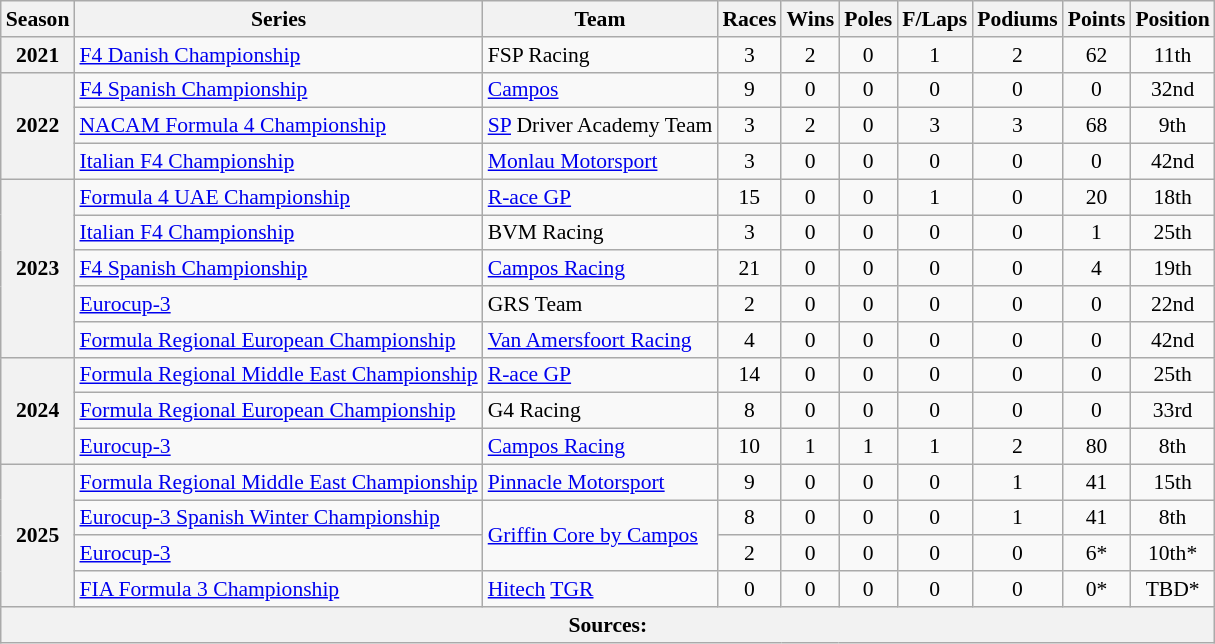<table class="wikitable" style="font-size: 90%; text-align:center">
<tr>
<th>Season</th>
<th>Series</th>
<th>Team</th>
<th>Races</th>
<th>Wins</th>
<th>Poles</th>
<th>F/Laps</th>
<th>Podiums</th>
<th>Points</th>
<th>Position</th>
</tr>
<tr>
<th>2021</th>
<td align=left><a href='#'>F4 Danish Championship</a></td>
<td align=left>FSP Racing</td>
<td>3</td>
<td>2</td>
<td>0</td>
<td>1</td>
<td>2</td>
<td>62</td>
<td>11th</td>
</tr>
<tr>
<th rowspan="3">2022</th>
<td align=left><a href='#'>F4 Spanish Championship</a></td>
<td align=left><a href='#'>Campos</a></td>
<td>9</td>
<td>0</td>
<td>0</td>
<td>0</td>
<td>0</td>
<td>0</td>
<td>32nd</td>
</tr>
<tr>
<td align=left><a href='#'>NACAM Formula 4 Championship</a></td>
<td align=left><a href='#'>SP</a> Driver Academy Team</td>
<td>3</td>
<td>2</td>
<td>0</td>
<td>3</td>
<td>3</td>
<td>68</td>
<td>9th</td>
</tr>
<tr>
<td align=left><a href='#'>Italian F4 Championship</a></td>
<td align=left><a href='#'>Monlau Motorsport</a></td>
<td>3</td>
<td>0</td>
<td>0</td>
<td>0</td>
<td>0</td>
<td>0</td>
<td>42nd</td>
</tr>
<tr>
<th rowspan="5">2023</th>
<td align=left><a href='#'>Formula 4 UAE Championship</a></td>
<td align=left><a href='#'>R-ace GP</a></td>
<td>15</td>
<td>0</td>
<td>0</td>
<td>1</td>
<td>0</td>
<td>20</td>
<td>18th</td>
</tr>
<tr>
<td align=left><a href='#'>Italian F4 Championship</a></td>
<td align=left>BVM Racing</td>
<td>3</td>
<td>0</td>
<td>0</td>
<td>0</td>
<td>0</td>
<td>1</td>
<td>25th</td>
</tr>
<tr>
<td align=left><a href='#'>F4 Spanish Championship</a></td>
<td align=left><a href='#'>Campos Racing</a></td>
<td>21</td>
<td>0</td>
<td>0</td>
<td>0</td>
<td>0</td>
<td>4</td>
<td>19th</td>
</tr>
<tr>
<td align=left><a href='#'>Eurocup-3</a></td>
<td align=left>GRS Team</td>
<td>2</td>
<td>0</td>
<td>0</td>
<td>0</td>
<td>0</td>
<td>0</td>
<td>22nd</td>
</tr>
<tr>
<td align=left><a href='#'>Formula Regional European Championship</a></td>
<td align=left><a href='#'>Van Amersfoort Racing</a></td>
<td>4</td>
<td>0</td>
<td>0</td>
<td>0</td>
<td>0</td>
<td>0</td>
<td>42nd</td>
</tr>
<tr>
<th rowspan="3">2024</th>
<td align=left><a href='#'>Formula Regional Middle East Championship</a></td>
<td align=left><a href='#'>R-ace GP</a></td>
<td>14</td>
<td>0</td>
<td>0</td>
<td>0</td>
<td>0</td>
<td>0</td>
<td>25th</td>
</tr>
<tr>
<td align=left><a href='#'>Formula Regional European Championship</a></td>
<td align=left>G4 Racing</td>
<td>8</td>
<td>0</td>
<td>0</td>
<td>0</td>
<td>0</td>
<td>0</td>
<td>33rd</td>
</tr>
<tr>
<td align=left><a href='#'>Eurocup-3</a></td>
<td align=left><a href='#'>Campos Racing</a></td>
<td>10</td>
<td>1</td>
<td>1</td>
<td>1</td>
<td>2</td>
<td>80</td>
<td>8th</td>
</tr>
<tr>
<th rowspan="4">2025</th>
<td align=left><a href='#'>Formula Regional Middle East Championship</a></td>
<td align=left><a href='#'>Pinnacle Motorsport</a></td>
<td>9</td>
<td>0</td>
<td>0</td>
<td>0</td>
<td>1</td>
<td>41</td>
<td>15th</td>
</tr>
<tr>
<td align=left><a href='#'>Eurocup-3 Spanish Winter Championship</a></td>
<td align=left rowspan="2"><a href='#'>Griffin Core by Campos</a></td>
<td>8</td>
<td>0</td>
<td>0</td>
<td>0</td>
<td>1</td>
<td>41</td>
<td>8th</td>
</tr>
<tr>
<td align=left><a href='#'>Eurocup-3</a></td>
<td>2</td>
<td>0</td>
<td>0</td>
<td>0</td>
<td>0</td>
<td>6*</td>
<td>10th*</td>
</tr>
<tr>
<td align=left><a href='#'>FIA Formula 3 Championship</a></td>
<td align=left><a href='#'>Hitech</a> <a href='#'>TGR</a></td>
<td>0</td>
<td>0</td>
<td>0</td>
<td>0</td>
<td>0</td>
<td>0*</td>
<td>TBD*</td>
</tr>
<tr>
<th colspan="10">Sources:</th>
</tr>
</table>
